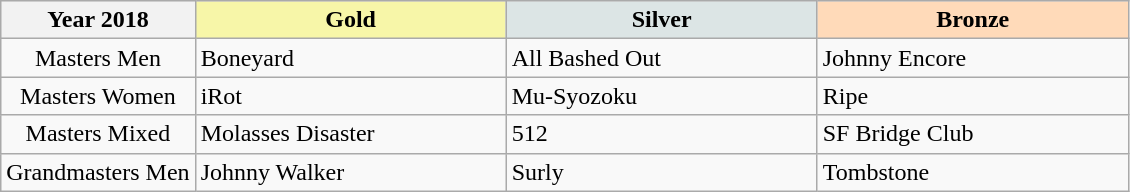<table class="wikitable sortable">
<tr bgcolor="#efefef" align="left">
<th>Year 2018</th>
<th width=200 style="background-color: #F7F6A8;"> Gold</th>
<th width=200 style="background-color: #DCE5E5;"> Silver</th>
<th width=200 style="background-color: #FFDAB9;"> Bronze</th>
</tr>
<tr>
<td align="center">Masters Men</td>
<td>Boneyard </td>
<td>All Bashed Out </td>
<td>Johnny Encore </td>
</tr>
<tr>
<td align="center">Masters Women</td>
<td>iRot </td>
<td>Mu-Syozoku </td>
<td>Ripe </td>
</tr>
<tr>
<td align="center">Masters Mixed</td>
<td>Molasses Disaster </td>
<td>512 </td>
<td>SF Bridge Club </td>
</tr>
<tr>
<td align="center">Grandmasters Men</td>
<td>Johnny Walker </td>
<td>Surly </td>
<td>Tombstone </td>
</tr>
</table>
